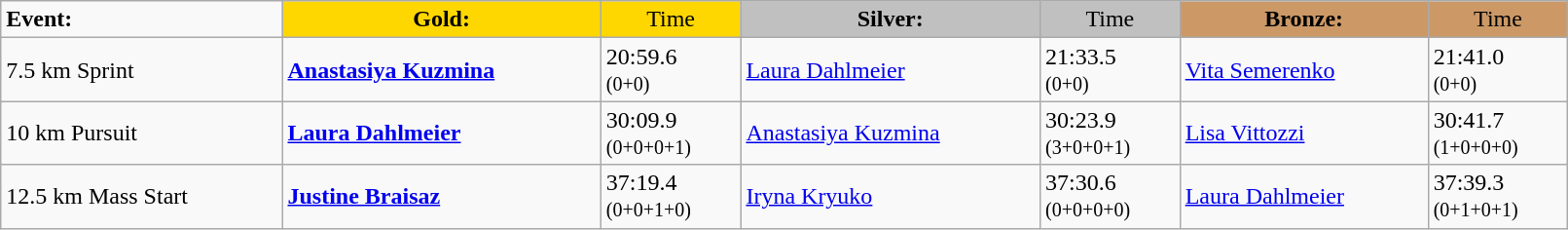<table class="wikitable" width=85%>
<tr>
<td><strong>Event:</strong></td>
<td style="text-align:center;background-color:gold;"><strong>Gold:</strong></td>
<td style="text-align:center;background-color:gold;">Time</td>
<td style="text-align:center;background-color:silver;"><strong>Silver:</strong></td>
<td style="text-align:center;background-color:silver;">Time</td>
<td style="text-align:center;background-color:#CC9966;"><strong>Bronze:</strong></td>
<td style="text-align:center;background-color:#CC9966;">Time</td>
</tr>
<tr>
<td>7.5 km Sprint<br></td>
<td><strong><a href='#'>Anastasiya Kuzmina</a></strong><br><small></small></td>
<td>20:59.6<br><small>(0+0)</small></td>
<td><a href='#'>Laura Dahlmeier</a><br><small></small></td>
<td>21:33.5<br><small>(0+0)</small></td>
<td><a href='#'>Vita Semerenko</a><br><small></small></td>
<td>21:41.0<br><small>(0+0)</small></td>
</tr>
<tr>
<td>10 km Pursuit<br></td>
<td><strong><a href='#'>Laura Dahlmeier</a></strong><br><small></small></td>
<td>30:09.9<br><small>(0+0+0+1)</small></td>
<td><a href='#'>Anastasiya Kuzmina</a><br><small></small></td>
<td>30:23.9<br><small>(3+0+0+1)</small></td>
<td><a href='#'>Lisa Vittozzi</a><br><small></small></td>
<td>30:41.7<br><small>(1+0+0+0)</small></td>
</tr>
<tr>
<td>12.5 km Mass Start<br></td>
<td><strong><a href='#'>Justine Braisaz</a></strong><br><small></small></td>
<td>37:19.4<br><small>(0+0+1+0)</small></td>
<td><a href='#'>Iryna Kryuko</a><br><small></small></td>
<td>37:30.6<br><small>(0+0+0+0)</small></td>
<td><a href='#'>Laura Dahlmeier</a><br><small></small></td>
<td>37:39.3<br><small>(0+1+0+1)</small></td>
</tr>
</table>
